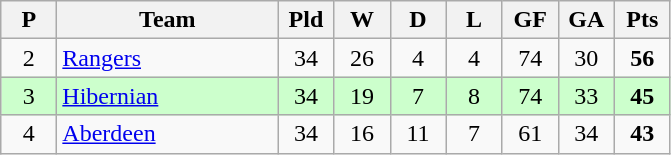<table class="wikitable" style="text-align: center;">
<tr>
<th width=30>P</th>
<th width=140>Team</th>
<th width=30>Pld</th>
<th width=30>W</th>
<th width=30>D</th>
<th width=30>L</th>
<th width=30>GF</th>
<th width=30>GA</th>
<th width=30>Pts</th>
</tr>
<tr>
<td>2</td>
<td align=left><a href='#'>Rangers</a></td>
<td>34</td>
<td>26</td>
<td>4</td>
<td>4</td>
<td>74</td>
<td>30</td>
<td><strong>56</strong></td>
</tr>
<tr style="background:#ccffcc;">
<td>3</td>
<td align=left><a href='#'>Hibernian</a></td>
<td>34</td>
<td>19</td>
<td>7</td>
<td>8</td>
<td>74</td>
<td>33</td>
<td><strong>45</strong></td>
</tr>
<tr>
<td>4</td>
<td align=left><a href='#'>Aberdeen</a></td>
<td>34</td>
<td>16</td>
<td>11</td>
<td>7</td>
<td>61</td>
<td>34</td>
<td><strong>43</strong></td>
</tr>
</table>
